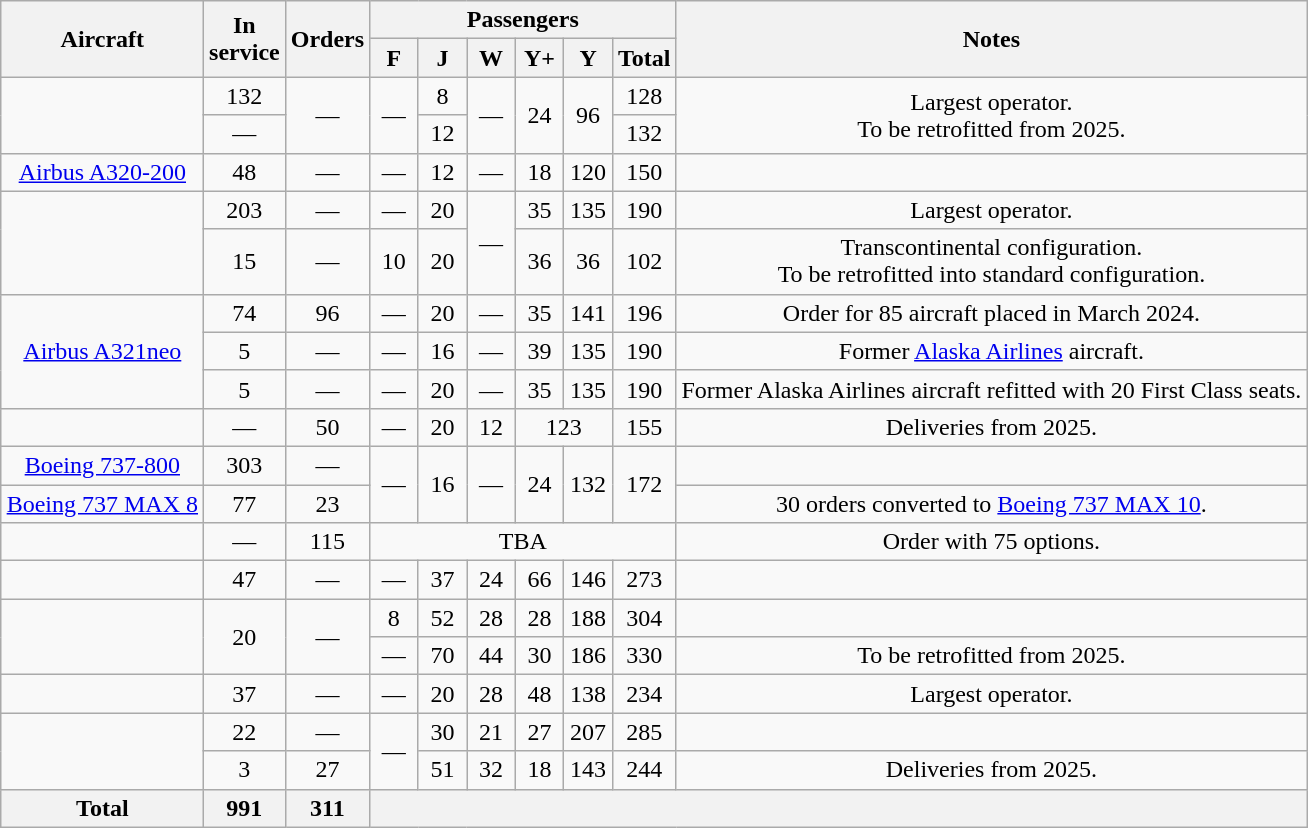<table class="wikitable" style="text-align:center;margin:auto;">
<tr>
<th rowspan="2">Aircraft</th>
<th rowspan="2">In<br>service</th>
<th rowspan="2">Orders</th>
<th colspan="6" class="unsortable">Passengers</th>
<th rowspan="2">Notes</th>
</tr>
<tr>
<th style="width:25px;"><abbr>F</abbr></th>
<th style="width:25px;"><abbr>J</abbr></th>
<th style="width:25px;"><abbr>W</abbr></th>
<th style="width:25px;"><abbr>Y+</abbr></th>
<th style="width:25px;"><abbr>Y</abbr></th>
<th style="width:25px;">Total</th>
</tr>
<tr>
<td rowspan="2"></td>
<td>132</td>
<td rowspan="2">—</td>
<td rowspan="2">—</td>
<td>8</td>
<td rowspan="2">—</td>
<td rowspan="2">24</td>
<td rowspan="2">96</td>
<td>128</td>
<td rowspan="2">Largest operator.<br>To be retrofitted from 2025.</td>
</tr>
<tr>
<td>—</td>
<td>12</td>
<td>132</td>
</tr>
<tr>
<td><a href='#'>Airbus A320-200</a></td>
<td>48</td>
<td>—</td>
<td>—</td>
<td>12</td>
<td>—</td>
<td>18</td>
<td>120</td>
<td>150</td>
<td></td>
</tr>
<tr>
<td rowspan="2"></td>
<td>203</td>
<td>—</td>
<td>—</td>
<td>20</td>
<td rowspan="2">—</td>
<td>35</td>
<td>135</td>
<td>190</td>
<td>Largest operator.</td>
</tr>
<tr>
<td>15</td>
<td>—</td>
<td><abbr>10</abbr></td>
<td><abbr>20</abbr></td>
<td>36</td>
<td>36</td>
<td>102</td>
<td>Transcontinental configuration.<br>To be retrofitted into standard configuration.</td>
</tr>
<tr>
<td rowspan="3"><a href='#'>Airbus A321neo</a></td>
<td>74</td>
<td>96</td>
<td>—</td>
<td>20</td>
<td>—</td>
<td>35</td>
<td>141</td>
<td>196</td>
<td>Order for 85 aircraft placed in March 2024.</td>
</tr>
<tr>
<td>5</td>
<td>—</td>
<td>—</td>
<td>16</td>
<td>—</td>
<td>39</td>
<td>135</td>
<td>190</td>
<td>Former <a href='#'>Alaska Airlines</a> aircraft.</td>
</tr>
<tr>
<td>5</td>
<td>—</td>
<td>—</td>
<td>20</td>
<td>—</td>
<td>35</td>
<td>135</td>
<td>190</td>
<td>Former Alaska Airlines aircraft refitted with 20 First Class seats.</td>
</tr>
<tr>
<td></td>
<td>—</td>
<td>50</td>
<td class="unsortable" align="center">—</td>
<td><abbr>20</abbr></td>
<td>12</td>
<td colspan="2"><abbr>123</abbr></td>
<td>155</td>
<td>Deliveries from 2025.</td>
</tr>
<tr>
<td><a href='#'>Boeing 737-800</a></td>
<td>303</td>
<td>—</td>
<td rowspan="2">—</td>
<td rowspan="2">16</td>
<td rowspan="2">—</td>
<td rowspan="2">24</td>
<td rowspan="2">132</td>
<td rowspan="2">172</td>
<td></td>
</tr>
<tr>
<td><a href='#'>Boeing 737 MAX 8</a></td>
<td>77</td>
<td>23</td>
<td>30 orders converted to <a href='#'>Boeing 737 MAX 10</a>.</td>
</tr>
<tr>
<td></td>
<td>—</td>
<td>115</td>
<td colspan="6"><abbr>TBA</abbr></td>
<td>Order with 75 options.</td>
</tr>
<tr>
<td></td>
<td>47</td>
<td>—</td>
<td>—</td>
<td><abbr>37</abbr></td>
<td>24</td>
<td>66</td>
<td>146</td>
<td>273</td>
<td></td>
</tr>
<tr>
<td rowspan="2"></td>
<td rowspan="2">20</td>
<td rowspan="2">—</td>
<td><abbr>8</abbr></td>
<td><abbr>52</abbr></td>
<td>28</td>
<td>28</td>
<td>188</td>
<td>304</td>
<td></td>
</tr>
<tr>
<td>—</td>
<td><abbr>70</abbr></td>
<td>44</td>
<td>30</td>
<td>186</td>
<td>330</td>
<td>To be retrofitted from 2025.</td>
</tr>
<tr>
<td></td>
<td>37</td>
<td>—</td>
<td>—</td>
<td><abbr>20</abbr></td>
<td>28</td>
<td>48</td>
<td>138</td>
<td>234</td>
<td>Largest operator.</td>
</tr>
<tr>
<td rowspan="2"></td>
<td>22</td>
<td>—</td>
<td rowspan="2">—</td>
<td><abbr>30</abbr></td>
<td>21</td>
<td>27</td>
<td>207</td>
<td>285</td>
<td></td>
</tr>
<tr>
<td>3</td>
<td>27</td>
<td><abbr>51</abbr></td>
<td>32</td>
<td>18</td>
<td>143</td>
<td>244</td>
<td>Deliveries from 2025.</td>
</tr>
<tr>
<th>Total</th>
<th>991</th>
<th>311</th>
<th colspan="7"></th>
</tr>
</table>
